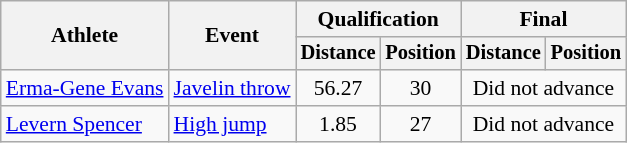<table class=wikitable style="font-size:90%">
<tr>
<th rowspan="2">Athlete</th>
<th rowspan="2">Event</th>
<th colspan="2">Qualification</th>
<th colspan="2">Final</th>
</tr>
<tr style="font-size:95%">
<th>Distance</th>
<th>Position</th>
<th>Distance</th>
<th>Position</th>
</tr>
<tr align=center>
<td align=left><a href='#'>Erma-Gene Evans</a></td>
<td align=left><a href='#'>Javelin throw</a></td>
<td>56.27</td>
<td>30</td>
<td colspan=2>Did not advance</td>
</tr>
<tr align=center>
<td align=left><a href='#'>Levern Spencer</a></td>
<td align=left><a href='#'>High jump</a></td>
<td>1.85</td>
<td>27</td>
<td colspan=2>Did not advance</td>
</tr>
</table>
